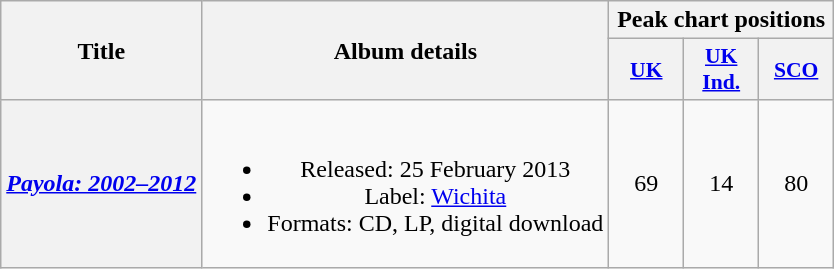<table class="wikitable plainrowheaders" style="text-align:center;">
<tr>
<th scope="col" rowspan="2">Title</th>
<th scope="col" rowspan="2">Album details</th>
<th scope="col" colspan="3">Peak chart positions</th>
</tr>
<tr>
<th scope="col" style="width:3em;font-size:90%;"><a href='#'>UK</a><br></th>
<th scope="col" style="width:3em;font-size:90%;"><a href='#'>UK<br>Ind.</a><br></th>
<th scope="col" style="width:3em;font-size:90%;"><a href='#'>SCO</a><br></th>
</tr>
<tr>
<th scope="row"><em><a href='#'>Payola: 2002–2012</a></em></th>
<td><br><ul><li>Released: 25 February 2013</li><li>Label: <a href='#'>Wichita</a></li><li>Formats: CD, LP, digital download</li></ul></td>
<td>69</td>
<td>14</td>
<td>80</td>
</tr>
</table>
